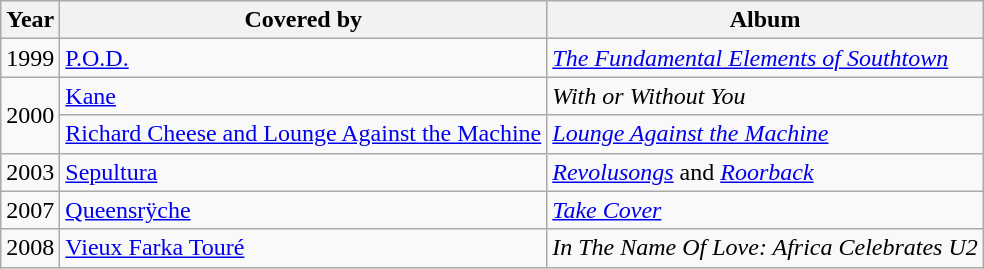<table class="wikitable">
<tr>
<th>Year</th>
<th>Covered by</th>
<th>Album</th>
</tr>
<tr>
<td>1999</td>
<td><a href='#'>P.O.D.</a></td>
<td><em><a href='#'>The Fundamental Elements of Southtown</a></em></td>
</tr>
<tr>
<td rowspan="2">2000</td>
<td><a href='#'>Kane</a></td>
<td><em>With or Without You</em></td>
</tr>
<tr>
<td><a href='#'>Richard Cheese and Lounge Against the Machine</a></td>
<td><em><a href='#'>Lounge Against the Machine</a></em></td>
</tr>
<tr>
<td>2003</td>
<td><a href='#'>Sepultura</a></td>
<td><em><a href='#'>Revolusongs</a></em> and <em><a href='#'>Roorback</a></em></td>
</tr>
<tr>
<td>2007</td>
<td><a href='#'>Queensrÿche</a></td>
<td><em><a href='#'>Take Cover</a></em></td>
</tr>
<tr>
<td>2008</td>
<td><a href='#'>Vieux Farka Touré</a></td>
<td><em>In The Name Of Love: Africa Celebrates U2</em></td>
</tr>
</table>
